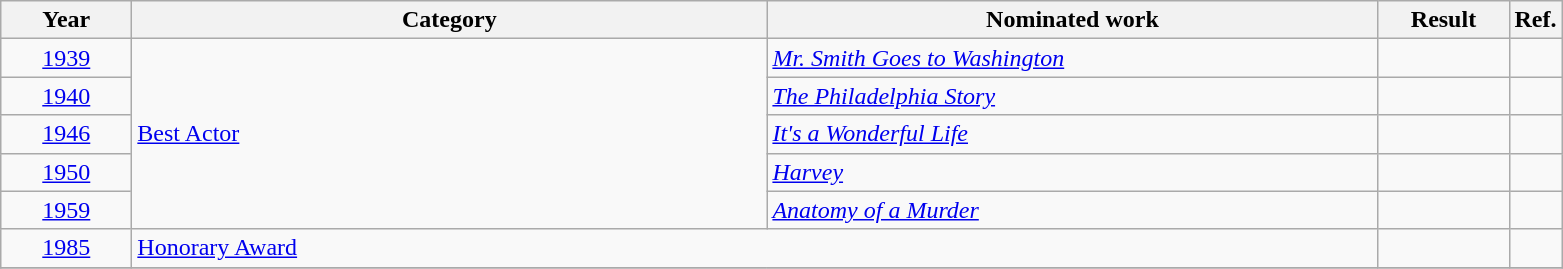<table class=wikitable>
<tr>
<th scope="col" style="width:5em;">Year</th>
<th scope="col" style="width:26em;">Category</th>
<th scope="col" style="width:25em;">Nominated work</th>
<th scope="col" style="width:5em;">Result</th>
<th>Ref.</th>
</tr>
<tr>
<td style="text-align:center;"><a href='#'>1939</a></td>
<td rowspan=5><a href='#'>Best Actor</a></td>
<td><em><a href='#'>Mr. Smith Goes to Washington</a></em></td>
<td></td>
<td style="text-align:center;"></td>
</tr>
<tr>
<td style="text-align:center;"><a href='#'>1940</a></td>
<td><em><a href='#'>The Philadelphia Story</a></em></td>
<td></td>
<td style="text-align:center;"></td>
</tr>
<tr>
<td style="text-align:center;"><a href='#'>1946</a></td>
<td><em><a href='#'>It's a Wonderful Life</a></em></td>
<td></td>
<td style="text-align:center;"></td>
</tr>
<tr>
<td style="text-align:center;"><a href='#'>1950</a></td>
<td><em><a href='#'>Harvey</a></em></td>
<td></td>
<td style="text-align:center;"></td>
</tr>
<tr>
<td style="text-align:center;"><a href='#'>1959</a></td>
<td><em><a href='#'>Anatomy of a Murder</a></em></td>
<td></td>
<td style="text-align:center;"></td>
</tr>
<tr>
<td style="text-align:center;"><a href='#'>1985</a></td>
<td colspan=2><a href='#'>Honorary Award</a></td>
<td></td>
<td style="text-align:center;"></td>
</tr>
<tr>
</tr>
</table>
